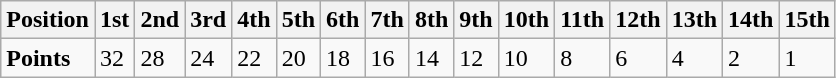<table class="wikitable">
<tr>
<th>Position</th>
<th>1st</th>
<th>2nd</th>
<th>3rd</th>
<th>4th</th>
<th>5th</th>
<th>6th</th>
<th>7th</th>
<th>8th</th>
<th>9th</th>
<th>10th</th>
<th>11th</th>
<th>12th</th>
<th>13th</th>
<th>14th</th>
<th>15th</th>
</tr>
<tr>
<td><strong>Points</strong></td>
<td>32</td>
<td>28</td>
<td>24</td>
<td>22</td>
<td>20</td>
<td>18</td>
<td>16</td>
<td>14</td>
<td>12</td>
<td>10</td>
<td>8</td>
<td>6</td>
<td>4</td>
<td>2</td>
<td>1</td>
</tr>
</table>
